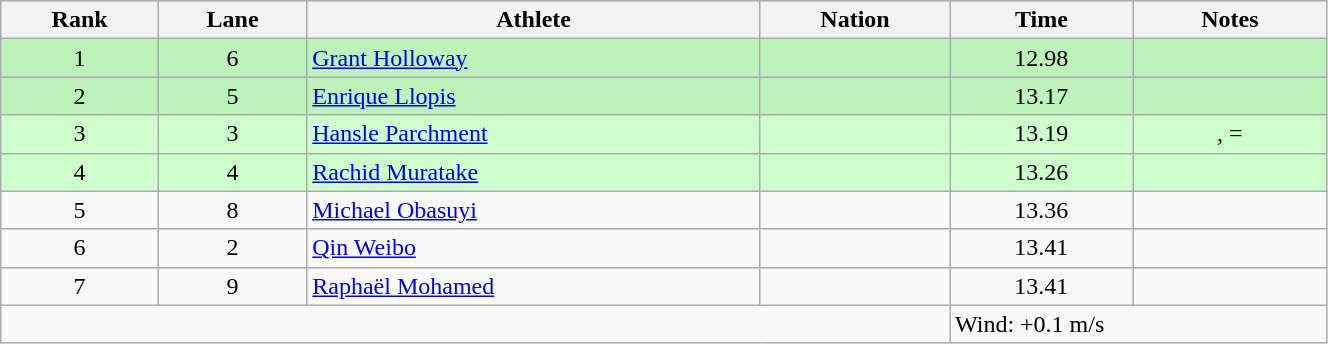<table class="wikitable sortable" style="text-align:center;width: 70%;">
<tr>
<th>Rank</th>
<th>Lane</th>
<th>Athlete</th>
<th>Nation</th>
<th>Time</th>
<th>Notes</th>
</tr>
<tr bgcolor=bbf3bb>
<td>1</td>
<td>6</td>
<td align=left><a href='#'>Grant Holloway</a></td>
<td align=left></td>
<td>12.98</td>
<td></td>
</tr>
<tr bgcolor=bbf3bb>
<td>2</td>
<td>5</td>
<td align=left><a href='#'>Enrique Llopis</a></td>
<td align=left></td>
<td>13.17</td>
<td></td>
</tr>
<tr bgcolor=ccffcc>
<td>3</td>
<td>3</td>
<td align=left><a href='#'>Hansle Parchment</a></td>
<td align=left></td>
<td>13.19</td>
<td>,  =</td>
</tr>
<tr bgcolor=ccffcc>
<td>4</td>
<td>4</td>
<td align=left><a href='#'>Rachid Muratake</a></td>
<td align=left></td>
<td>13.26</td>
<td></td>
</tr>
<tr>
<td>5</td>
<td>8</td>
<td align=left><a href='#'>Michael Obasuyi</a></td>
<td align=left></td>
<td>13.36</td>
<td></td>
</tr>
<tr>
<td>6</td>
<td>2</td>
<td align=left><a href='#'>Qin Weibo</a></td>
<td align=left></td>
<td>13.41</td>
<td></td>
</tr>
<tr>
<td>7</td>
<td>9</td>
<td align=left><a href='#'>Raphaël Mohamed</a></td>
<td align=left></td>
<td>13.41</td>
<td></td>
</tr>
<tr class="sortbottom">
<td colspan="4"></td>
<td colspan="2" style="text-align:left;">Wind: +0.1 m/s</td>
</tr>
</table>
